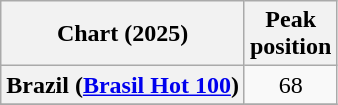<table class="wikitable sortable plainrowheaders" style="text-align:center;">
<tr>
<th scope="col">Chart (2025)</th>
<th scope="col">Peak<br>position</th>
</tr>
<tr>
<th scope="row">Brazil (<a href='#'>Brasil Hot 100</a>)</th>
<td>68</td>
</tr>
<tr>
</tr>
</table>
